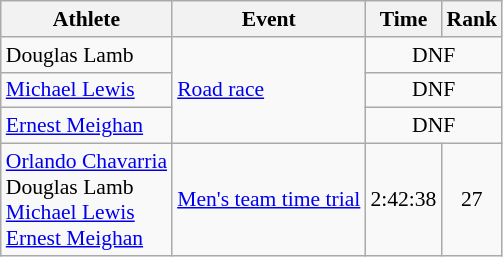<table class=wikitable style="font-size:90%">
<tr>
<th>Athlete</th>
<th>Event</th>
<th>Time</th>
<th>Rank</th>
</tr>
<tr align=center>
<td align=left>Douglas Lamb</td>
<td align=left rowspan=3><a href='#'>Road race</a></td>
<td colspan=2>DNF</td>
</tr>
<tr align=center>
<td align=left><a href='#'>Michael Lewis</a></td>
<td colspan=2>DNF</td>
</tr>
<tr align=center>
<td align=left><a href='#'>Ernest Meighan</a></td>
<td colspan=2>DNF</td>
</tr>
<tr align=center>
<td align=left><a href='#'>Orlando Chavarria</a><br>Douglas Lamb<br><a href='#'>Michael Lewis</a><br><a href='#'>Ernest Meighan</a></td>
<td align=left><a href='#'>Men's team time trial</a></td>
<td>2:42:38</td>
<td>27</td>
</tr>
</table>
